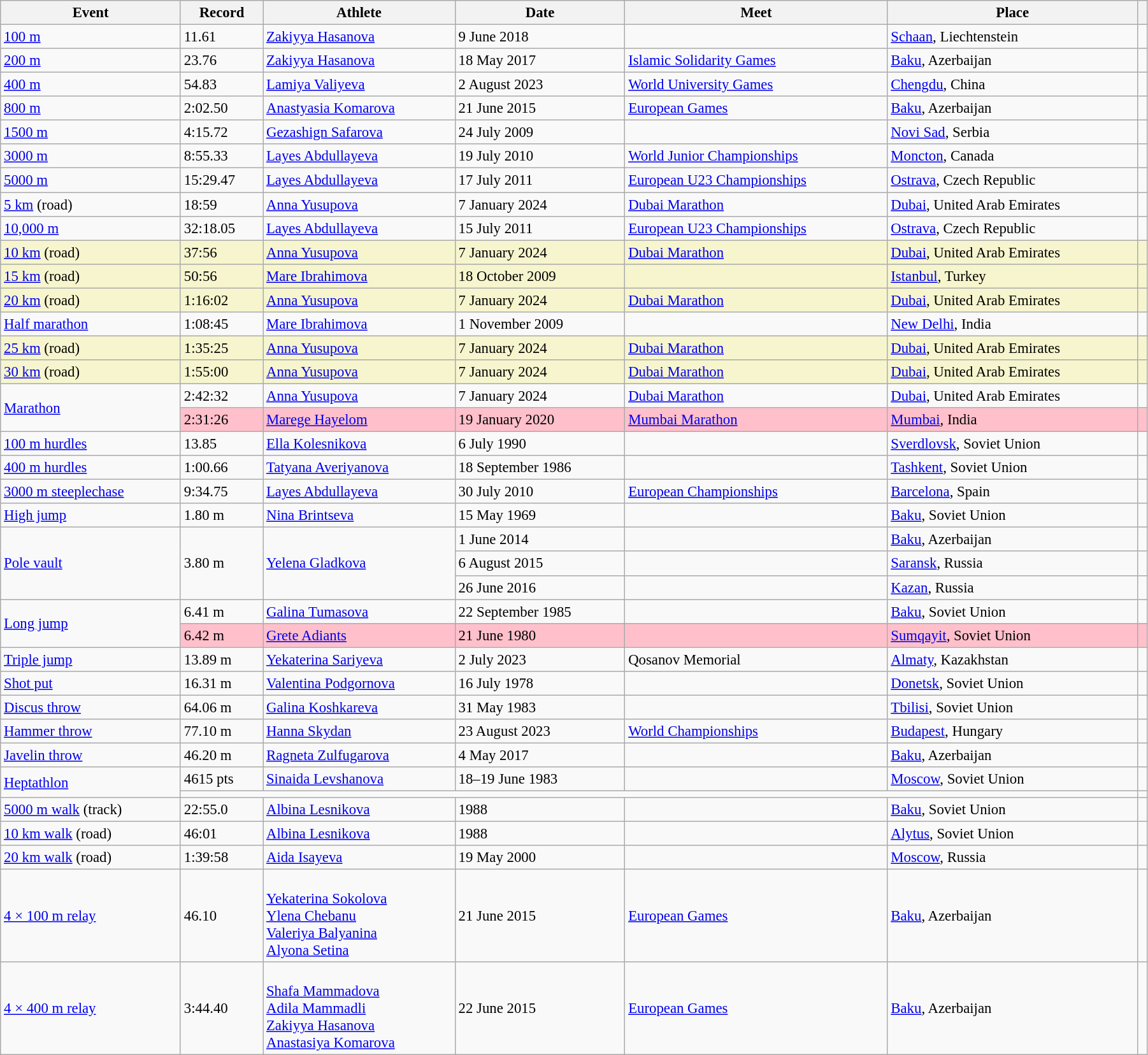<table class="wikitable" style="font-size:95%; width: 95%;">
<tr>
<th>Event</th>
<th>Record</th>
<th>Athlete</th>
<th>Date</th>
<th>Meet</th>
<th>Place</th>
<th></th>
</tr>
<tr>
<td><a href='#'>100 m</a></td>
<td>11.61 </td>
<td><a href='#'>Zakiyya Hasanova</a></td>
<td>9 June 2018</td>
<td></td>
<td><a href='#'>Schaan</a>, Liechtenstein</td>
<td></td>
</tr>
<tr>
<td><a href='#'>200 m</a></td>
<td>23.76 </td>
<td><a href='#'>Zakiyya Hasanova</a></td>
<td>18 May 2017</td>
<td><a href='#'>Islamic Solidarity Games</a></td>
<td><a href='#'>Baku</a>, Azerbaijan</td>
<td></td>
</tr>
<tr>
<td><a href='#'>400 m</a></td>
<td>54.83</td>
<td><a href='#'>Lamiya Valiyeva</a></td>
<td>2 August 2023</td>
<td><a href='#'>World University Games</a></td>
<td><a href='#'>Chengdu</a>, China</td>
<td></td>
</tr>
<tr>
<td><a href='#'>800 m</a></td>
<td>2:02.50</td>
<td><a href='#'>Anastyasia Komarova</a></td>
<td>21 June 2015</td>
<td><a href='#'>European Games</a></td>
<td><a href='#'>Baku</a>, Azerbaijan</td>
<td></td>
</tr>
<tr>
<td><a href='#'>1500 m</a></td>
<td>4:15.72</td>
<td><a href='#'>Gezashign Safarova</a></td>
<td>24 July 2009</td>
<td></td>
<td><a href='#'>Novi Sad</a>, Serbia</td>
<td></td>
</tr>
<tr>
<td><a href='#'>3000 m</a></td>
<td>8:55.33</td>
<td><a href='#'>Layes Abdullayeva</a></td>
<td>19 July 2010</td>
<td><a href='#'>World Junior Championships</a></td>
<td><a href='#'>Moncton</a>, Canada</td>
<td></td>
</tr>
<tr>
<td><a href='#'>5000 m</a></td>
<td>15:29.47</td>
<td><a href='#'>Layes Abdullayeva</a></td>
<td>17 July 2011</td>
<td><a href='#'>European U23 Championships</a></td>
<td><a href='#'>Ostrava</a>, Czech Republic</td>
<td></td>
</tr>
<tr>
<td><a href='#'>5 km</a> (road)</td>
<td>18:59</td>
<td><a href='#'>Anna Yusupova</a></td>
<td>7 January 2024</td>
<td><a href='#'>Dubai Marathon</a></td>
<td><a href='#'>Dubai</a>, United Arab Emirates</td>
<td></td>
</tr>
<tr>
<td><a href='#'>10,000 m</a></td>
<td>32:18.05</td>
<td><a href='#'>Layes Abdullayeva</a></td>
<td>15 July 2011</td>
<td><a href='#'>European U23 Championships</a></td>
<td><a href='#'>Ostrava</a>, Czech Republic</td>
<td></td>
</tr>
<tr style="background:#f6F5CE;">
<td><a href='#'>10 km</a> (road)</td>
<td>37:56</td>
<td><a href='#'>Anna Yusupova</a></td>
<td>7 January 2024</td>
<td><a href='#'>Dubai Marathon</a></td>
<td><a href='#'>Dubai</a>, United Arab Emirates</td>
<td></td>
</tr>
<tr style="background:#f6F5CE;">
<td><a href='#'>15 km</a> (road)</td>
<td>50:56</td>
<td><a href='#'>Mare Ibrahimova</a></td>
<td>18 October 2009</td>
<td></td>
<td><a href='#'>Istanbul</a>, Turkey</td>
<td></td>
</tr>
<tr style="background:#f6F5CE;">
<td><a href='#'>20 km</a> (road)</td>
<td>1:16:02</td>
<td><a href='#'>Anna Yusupova</a></td>
<td>7 January 2024</td>
<td><a href='#'>Dubai Marathon</a></td>
<td><a href='#'>Dubai</a>, United Arab Emirates</td>
<td></td>
</tr>
<tr>
<td><a href='#'>Half marathon</a></td>
<td>1:08:45</td>
<td><a href='#'>Mare Ibrahimova</a></td>
<td>1 November 2009</td>
<td></td>
<td><a href='#'>New Delhi</a>, India</td>
<td></td>
</tr>
<tr style="background:#f6F5CE;">
<td><a href='#'>25 km</a> (road)</td>
<td>1:35:25</td>
<td><a href='#'>Anna Yusupova</a></td>
<td>7 January 2024</td>
<td><a href='#'>Dubai Marathon</a></td>
<td><a href='#'>Dubai</a>, United Arab Emirates</td>
<td></td>
</tr>
<tr style="background:#f6F5CE;">
<td><a href='#'>30 km</a> (road)</td>
<td>1:55:00</td>
<td><a href='#'>Anna Yusupova</a></td>
<td>7 January 2024</td>
<td><a href='#'>Dubai Marathon</a></td>
<td><a href='#'>Dubai</a>, United Arab Emirates</td>
<td></td>
</tr>
<tr>
<td rowspan=2><a href='#'>Marathon</a></td>
<td>2:42:32</td>
<td><a href='#'>Anna Yusupova</a></td>
<td>7 January 2024</td>
<td><a href='#'>Dubai Marathon</a></td>
<td><a href='#'>Dubai</a>, United Arab Emirates</td>
<td></td>
</tr>
<tr style="background:pink">
<td>2:31:26</td>
<td><a href='#'>Marege Hayelom</a></td>
<td>19 January 2020</td>
<td><a href='#'>Mumbai Marathon</a></td>
<td><a href='#'>Mumbai</a>, India</td>
<td></td>
</tr>
<tr>
<td><a href='#'>100 m hurdles</a></td>
<td>13.85</td>
<td><a href='#'>Ella Kolesnikova</a></td>
<td>6 July 1990</td>
<td></td>
<td><a href='#'>Sverdlovsk</a>, Soviet Union</td>
<td></td>
</tr>
<tr>
<td><a href='#'>400 m hurdles</a></td>
<td>1:00.66</td>
<td><a href='#'>Tatyana Averiyanova</a></td>
<td>18 September 1986</td>
<td></td>
<td><a href='#'>Tashkent</a>, Soviet Union</td>
<td></td>
</tr>
<tr>
<td><a href='#'>3000 m steeplechase</a></td>
<td>9:34.75</td>
<td><a href='#'>Layes Abdullayeva</a></td>
<td>30 July 2010</td>
<td><a href='#'>European Championships</a></td>
<td><a href='#'>Barcelona</a>, Spain</td>
<td></td>
</tr>
<tr>
<td><a href='#'>High jump</a></td>
<td>1.80 m</td>
<td><a href='#'>Nina Brintseva</a></td>
<td>15 May 1969</td>
<td></td>
<td><a href='#'>Baku</a>, Soviet Union</td>
<td></td>
</tr>
<tr>
<td rowspan=3><a href='#'>Pole vault</a></td>
<td rowspan=3>3.80 m</td>
<td rowspan=3><a href='#'>Yelena Gladkova</a></td>
<td>1 June 2014</td>
<td></td>
<td><a href='#'>Baku</a>, Azerbaijan</td>
<td></td>
</tr>
<tr>
<td>6 August 2015</td>
<td></td>
<td><a href='#'>Saransk</a>, Russia</td>
<td></td>
</tr>
<tr>
<td>26 June 2016</td>
<td></td>
<td><a href='#'>Kazan</a>, Russia</td>
<td></td>
</tr>
<tr>
<td rowspan=2><a href='#'>Long jump</a></td>
<td>6.41 m</td>
<td><a href='#'>Galina Tumasova</a></td>
<td>22 September 1985</td>
<td></td>
<td><a href='#'>Baku</a>, Soviet Union</td>
<td></td>
</tr>
<tr style="background:pink">
<td>6.42 m</td>
<td><a href='#'>Grete Adiants</a></td>
<td>21 June 1980</td>
<td></td>
<td><a href='#'>Sumqayit</a>, Soviet Union</td>
<td></td>
</tr>
<tr>
<td><a href='#'>Triple jump</a></td>
<td>13.89 m </td>
<td><a href='#'>Yekaterina Sariyeva</a></td>
<td>2 July 2023</td>
<td>Qosanov Memorial</td>
<td><a href='#'>Almaty</a>, Kazakhstan</td>
<td></td>
</tr>
<tr>
<td><a href='#'>Shot put</a></td>
<td>16.31 m</td>
<td><a href='#'>Valentina Podgornova</a></td>
<td>16 July 1978</td>
<td></td>
<td><a href='#'>Donetsk</a>, Soviet Union</td>
<td></td>
</tr>
<tr>
<td><a href='#'>Discus throw</a></td>
<td>64.06 m</td>
<td><a href='#'>Galina Koshkareva</a></td>
<td>31 May 1983</td>
<td></td>
<td><a href='#'>Tbilisi</a>, Soviet Union</td>
<td></td>
</tr>
<tr>
<td><a href='#'>Hammer throw</a></td>
<td>77.10 m</td>
<td><a href='#'>Hanna Skydan</a></td>
<td>23 August 2023</td>
<td><a href='#'>World Championships</a></td>
<td><a href='#'>Budapest</a>, Hungary</td>
<td></td>
</tr>
<tr>
<td><a href='#'>Javelin throw</a></td>
<td>46.20 m</td>
<td><a href='#'>Ragneta Zulfugarova</a></td>
<td>4 May 2017</td>
<td></td>
<td><a href='#'>Baku</a>, Azerbaijan</td>
<td></td>
</tr>
<tr>
<td rowspan=2><a href='#'>Heptathlon</a></td>
<td>4615 pts</td>
<td><a href='#'>Sinaida Levshanova</a></td>
<td>18–19 June 1983</td>
<td></td>
<td><a href='#'>Moscow</a>, Soviet Union</td>
<td></td>
</tr>
<tr>
<td colspan=5></td>
<td></td>
</tr>
<tr>
<td><a href='#'>5000 m walk</a> (track)</td>
<td>22:55.0 </td>
<td><a href='#'>Albina Lesnikova</a></td>
<td>1988</td>
<td></td>
<td><a href='#'>Baku</a>, Soviet Union</td>
<td></td>
</tr>
<tr>
<td><a href='#'>10 km walk</a> (road)</td>
<td>46:01</td>
<td><a href='#'>Albina Lesnikova</a></td>
<td>1988</td>
<td></td>
<td><a href='#'>Alytus</a>, Soviet Union</td>
<td></td>
</tr>
<tr>
<td><a href='#'>20 km walk</a> (road)</td>
<td>1:39:58</td>
<td><a href='#'>Aida Isayeva</a></td>
<td>19 May 2000</td>
<td></td>
<td><a href='#'>Moscow</a>, Russia</td>
<td></td>
</tr>
<tr>
<td><a href='#'>4 × 100 m relay</a></td>
<td>46.10</td>
<td><br><a href='#'>Yekaterina Sokolova</a><br><a href='#'>Ylena Chebanu</a><br><a href='#'>Valeriya Balyanina</a><br><a href='#'>Alyona Setina</a></td>
<td>21 June 2015</td>
<td><a href='#'>European Games</a></td>
<td><a href='#'>Baku</a>, Azerbaijan</td>
<td></td>
</tr>
<tr>
<td><a href='#'>4 × 400 m relay</a></td>
<td>3:44.40</td>
<td><br><a href='#'>Shafa Mammadova</a><br><a href='#'>Adila Mammadli</a><br><a href='#'>Zakiyya Hasanova</a><br><a href='#'>Anastasiya Komarova</a></td>
<td>22 June 2015</td>
<td><a href='#'>European Games</a></td>
<td><a href='#'>Baku</a>, Azerbaijan</td>
<td></td>
</tr>
</table>
